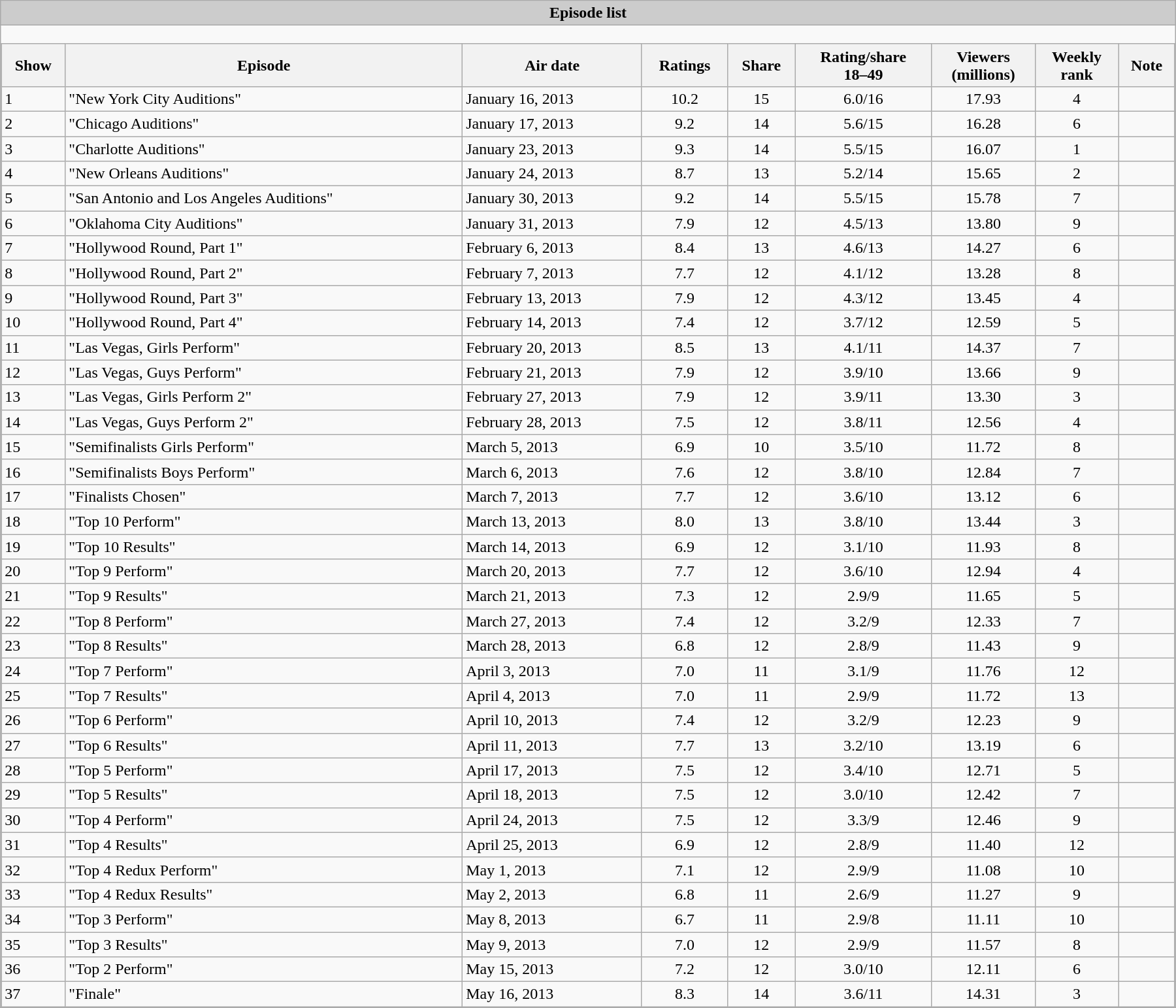<table class="wikitable collapsible" style="width:95%; margin:1em auto 1em auto;">
<tr>
<th style="background:#ccc;">Episode list</th>
</tr>
<tr>
<td style="padding:0; border:none;"><br><table class="wikitable sortable" style="margin:0; width:100%;">
<tr>
<th>Show</th>
<th>Episode</th>
<th>Air date</th>
<th>Ratings</th>
<th>Share</th>
<th>Rating/share<br>18–49</th>
<th>Viewers<br>(millions)</th>
<th>Weekly<br>rank</th>
<th>Note</th>
</tr>
<tr>
<td>1</td>
<td>"New York City Auditions"</td>
<td>January 16, 2013</td>
<td style="text-align:center;">10.2</td>
<td style="text-align:center;">15</td>
<td style="text-align:center;">6.0/16</td>
<td style="text-align:center;">17.93</td>
<td style="text-align:center;">4</td>
<td style="text-align:center;"></td>
</tr>
<tr>
<td>2</td>
<td>"Chicago Auditions"</td>
<td>January 17, 2013</td>
<td style="text-align:center;">9.2</td>
<td style="text-align:center;">14</td>
<td style="text-align:center;">5.6/15</td>
<td style="text-align:center;">16.28</td>
<td style="text-align:center;">6</td>
<td style="text-align:center;"></td>
</tr>
<tr>
<td>3</td>
<td>"Charlotte Auditions"</td>
<td>January 23, 2013</td>
<td style="text-align:center;">9.3</td>
<td style="text-align:center;">14</td>
<td style="text-align:center;">5.5/15</td>
<td style="text-align:center;">16.07</td>
<td style="text-align:center;">1</td>
<td style="text-align:center;"></td>
</tr>
<tr>
<td>4</td>
<td>"New Orleans Auditions"</td>
<td>January 24, 2013</td>
<td style="text-align:center;">8.7</td>
<td style="text-align:center;">13</td>
<td style="text-align:center;">5.2/14</td>
<td style="text-align:center;">15.65</td>
<td style="text-align:center;">2</td>
<td style="text-align:center;"></td>
</tr>
<tr>
<td>5</td>
<td>"San Antonio and Los Angeles Auditions"</td>
<td>January 30, 2013</td>
<td style="text-align:center;">9.2</td>
<td style="text-align:center;">14</td>
<td style="text-align:center;">5.5/15</td>
<td style="text-align:center;">15.78</td>
<td style="text-align:center;">7</td>
<td style="text-align:center;"></td>
</tr>
<tr>
<td>6</td>
<td>"Oklahoma City Auditions"</td>
<td>January 31, 2013</td>
<td style="text-align:center;">7.9</td>
<td style="text-align:center;">12</td>
<td style="text-align:center;">4.5/13</td>
<td style="text-align:center;">13.80</td>
<td style="text-align:center;">9</td>
<td style="text-align:center;"></td>
</tr>
<tr>
<td>7</td>
<td>"Hollywood Round, Part 1"</td>
<td>February 6, 2013</td>
<td style="text-align:center;">8.4</td>
<td style="text-align:center;">13</td>
<td style="text-align:center;">4.6/13</td>
<td style="text-align:center;">14.27</td>
<td style="text-align:center;">6</td>
<td style="text-align:center;"></td>
</tr>
<tr>
<td>8</td>
<td>"Hollywood Round, Part 2"</td>
<td>February 7, 2013</td>
<td style="text-align:center;">7.7</td>
<td style="text-align:center;">12</td>
<td style="text-align:center;">4.1/12</td>
<td style="text-align:center;">13.28</td>
<td style="text-align:center;">8</td>
<td style="text-align:center;"></td>
</tr>
<tr>
<td>9</td>
<td>"Hollywood Round, Part 3"</td>
<td>February 13, 2013</td>
<td style="text-align:center;">7.9</td>
<td style="text-align:center;">12</td>
<td style="text-align:center;">4.3/12</td>
<td style="text-align:center;">13.45</td>
<td style="text-align:center;">4</td>
<td style="text-align:center;"></td>
</tr>
<tr>
<td>10</td>
<td>"Hollywood Round, Part 4"</td>
<td>February 14, 2013</td>
<td style="text-align:center;">7.4</td>
<td style="text-align:center;">12</td>
<td style="text-align:center;">3.7/12</td>
<td style="text-align:center;">12.59</td>
<td style="text-align:center;">5</td>
<td style="text-align:center;"></td>
</tr>
<tr>
<td>11</td>
<td>"Las Vegas,  Girls Perform"</td>
<td>February 20, 2013</td>
<td style="text-align:center;">8.5</td>
<td style="text-align:center;">13</td>
<td style="text-align:center;">4.1/11</td>
<td style="text-align:center;">14.37</td>
<td style="text-align:center;">7</td>
<td style="text-align:center;"></td>
</tr>
<tr>
<td>12</td>
<td>"Las Vegas,  Guys Perform"</td>
<td>February 21, 2013</td>
<td style="text-align:center;">7.9</td>
<td style="text-align:center;">12</td>
<td style="text-align:center;">3.9/10</td>
<td style="text-align:center;">13.66</td>
<td style="text-align:center;">9</td>
<td style="text-align:center;"></td>
</tr>
<tr>
<td>13</td>
<td>"Las Vegas,  Girls Perform 2"</td>
<td>February 27, 2013</td>
<td style="text-align:center;">7.9</td>
<td style="text-align:center;">12</td>
<td style="text-align:center;">3.9/11</td>
<td style="text-align:center;">13.30</td>
<td style="text-align:center;">3</td>
<td style="text-align:center;"></td>
</tr>
<tr>
<td>14</td>
<td>"Las Vegas,  Guys Perform 2"</td>
<td>February 28, 2013</td>
<td style="text-align:center;">7.5</td>
<td style="text-align:center;">12</td>
<td style="text-align:center;">3.8/11</td>
<td style="text-align:center;">12.56</td>
<td style="text-align:center;">4</td>
<td style="text-align:center;"></td>
</tr>
<tr>
<td>15</td>
<td>"Semifinalists Girls Perform"</td>
<td>March 5, 2013</td>
<td style="text-align:center;">6.9</td>
<td style="text-align:center;">10</td>
<td style="text-align:center;">3.5/10</td>
<td style="text-align:center;">11.72</td>
<td style="text-align:center;">8</td>
<td style="text-align:center;"></td>
</tr>
<tr>
<td>16</td>
<td>"Semifinalists Boys Perform"</td>
<td>March 6, 2013</td>
<td style="text-align:center;">7.6</td>
<td style="text-align:center;">12</td>
<td style="text-align:center;">3.8/10</td>
<td style="text-align:center;">12.84</td>
<td style="text-align:center;">7</td>
<td style="text-align:center;"></td>
</tr>
<tr>
<td>17</td>
<td>"Finalists Chosen"</td>
<td>March 7, 2013</td>
<td style="text-align:center;">7.7</td>
<td style="text-align:center;">12</td>
<td style="text-align:center;">3.6/10</td>
<td style="text-align:center;">13.12</td>
<td style="text-align:center;">6</td>
<td style="text-align:center;"></td>
</tr>
<tr>
<td>18</td>
<td>"Top 10 Perform"</td>
<td>March 13, 2013</td>
<td style="text-align:center;">8.0</td>
<td style="text-align:center;">13</td>
<td style="text-align:center;">3.8/10</td>
<td style="text-align:center;">13.44</td>
<td style="text-align:center;">3</td>
<td style="text-align:center;"></td>
</tr>
<tr>
<td>19</td>
<td>"Top 10 Results"</td>
<td>March 14, 2013</td>
<td style="text-align:center;">6.9</td>
<td style="text-align:center;">12</td>
<td style="text-align:center;">3.1/10</td>
<td style="text-align:center;">11.93</td>
<td style="text-align:center;">8</td>
<td style="text-align:center;"></td>
</tr>
<tr>
<td>20</td>
<td>"Top 9 Perform"</td>
<td>March 20, 2013</td>
<td style="text-align:center;">7.7</td>
<td style="text-align:center;">12</td>
<td style="text-align:center;">3.6/10</td>
<td style="text-align:center;">12.94</td>
<td style="text-align:center;">4</td>
<td style="text-align:center;"></td>
</tr>
<tr>
<td>21</td>
<td>"Top 9 Results"</td>
<td>March 21, 2013</td>
<td style="text-align:center;">7.3</td>
<td style="text-align:center;">12</td>
<td style="text-align:center;">2.9/9</td>
<td style="text-align:center;">11.65</td>
<td style="text-align:center;">5</td>
<td style="text-align:center;"></td>
</tr>
<tr>
<td>22</td>
<td>"Top 8 Perform"</td>
<td>March 27, 2013</td>
<td style="text-align:center;">7.4</td>
<td style="text-align:center;">12</td>
<td style="text-align:center;">3.2/9</td>
<td style="text-align:center;">12.33</td>
<td style="text-align:center;">7</td>
<td style="text-align:center;"></td>
</tr>
<tr>
<td>23</td>
<td>"Top 8 Results"</td>
<td>March 28, 2013</td>
<td style="text-align:center;">6.8</td>
<td style="text-align:center;">12</td>
<td style="text-align:center;">2.8/9</td>
<td style="text-align:center;">11.43</td>
<td style="text-align:center;">9</td>
<td style="text-align:center;"></td>
</tr>
<tr>
<td>24</td>
<td>"Top 7 Perform"</td>
<td>April 3, 2013</td>
<td style="text-align:center;">7.0</td>
<td style="text-align:center;">11</td>
<td style="text-align:center;">3.1/9</td>
<td style="text-align:center;">11.76</td>
<td style="text-align:center;">12</td>
<td style="text-align:center;"></td>
</tr>
<tr>
<td>25</td>
<td>"Top 7 Results"</td>
<td>April 4, 2013</td>
<td style="text-align:center;">7.0</td>
<td style="text-align:center;">11</td>
<td style="text-align:center;">2.9/9</td>
<td style="text-align:center;">11.72</td>
<td style="text-align:center;">13</td>
<td style="text-align:center;"></td>
</tr>
<tr>
<td>26</td>
<td>"Top 6 Perform"</td>
<td>April 10, 2013</td>
<td style="text-align:center;">7.4</td>
<td style="text-align:center;">12</td>
<td style="text-align:center;">3.2/9</td>
<td style="text-align:center;">12.23</td>
<td style="text-align:center;">9</td>
<td style="text-align:center;"></td>
</tr>
<tr>
<td>27</td>
<td>"Top 6 Results"</td>
<td>April 11, 2013</td>
<td style="text-align:center;">7.7</td>
<td style="text-align:center;">13</td>
<td style="text-align:center;">3.2/10</td>
<td style="text-align:center;">13.19</td>
<td style="text-align:center;">6</td>
<td style="text-align:center;"></td>
</tr>
<tr>
<td>28</td>
<td>"Top 5 Perform"</td>
<td>April 17, 2013</td>
<td style="text-align:center;">7.5</td>
<td style="text-align:center;">12</td>
<td style="text-align:center;">3.4/10</td>
<td style="text-align:center;">12.71</td>
<td style="text-align:center;">5</td>
<td style="text-align:center;"></td>
</tr>
<tr>
<td>29</td>
<td>"Top 5 Results"</td>
<td>April 18, 2013</td>
<td style="text-align:center;">7.5</td>
<td style="text-align:center;">12</td>
<td style="text-align:center;">3.0/10</td>
<td style="text-align:center;">12.42</td>
<td style="text-align:center;">7</td>
<td style="text-align:center;"></td>
</tr>
<tr>
<td>30</td>
<td>"Top 4 Perform"</td>
<td>April 24, 2013</td>
<td style="text-align:center;">7.5</td>
<td style="text-align:center;">12</td>
<td style="text-align:center;">3.3/9</td>
<td style="text-align:center;">12.46</td>
<td style="text-align:center;">9</td>
<td style="text-align:center;"></td>
</tr>
<tr>
<td>31</td>
<td>"Top 4 Results"</td>
<td>April 25, 2013</td>
<td style="text-align:center;">6.9</td>
<td style="text-align:center;">12</td>
<td style="text-align:center;">2.8/9</td>
<td style="text-align:center;">11.40</td>
<td style="text-align:center;">12</td>
<td style="text-align:center;"></td>
</tr>
<tr>
<td>32</td>
<td>"Top 4 Redux Perform"</td>
<td>May 1, 2013</td>
<td style="text-align:center;">7.1</td>
<td style="text-align:center;">12</td>
<td style="text-align:center;">2.9/9</td>
<td style="text-align:center;">11.08</td>
<td style="text-align:center;">10</td>
<td style="text-align:center;"></td>
</tr>
<tr>
<td>33</td>
<td>"Top 4 Redux Results"</td>
<td>May 2, 2013</td>
<td style="text-align:center;">6.8</td>
<td style="text-align:center;">11</td>
<td style="text-align:center;">2.6/9</td>
<td style="text-align:center;">11.27</td>
<td style="text-align:center;">9</td>
<td style="text-align:center;"></td>
</tr>
<tr>
<td>34</td>
<td>"Top 3 Perform"</td>
<td>May 8, 2013</td>
<td style="text-align:center;">6.7</td>
<td style="text-align:center;">11</td>
<td style="text-align:center;">2.9/8</td>
<td style="text-align:center;">11.11</td>
<td style="text-align:center;">10</td>
<td style="text-align:center;"></td>
</tr>
<tr>
<td>35</td>
<td>"Top 3 Results"</td>
<td>May 9, 2013</td>
<td style="text-align:center;">7.0</td>
<td style="text-align:center;">12</td>
<td style="text-align:center;">2.9/9</td>
<td style="text-align:center;">11.57</td>
<td style="text-align:center;">8</td>
<td style="text-align:center;"></td>
</tr>
<tr>
<td>36</td>
<td>"Top 2 Perform"</td>
<td>May 15, 2013</td>
<td style="text-align:center;">7.2</td>
<td style="text-align:center;">12</td>
<td style="text-align:center;">3.0/10</td>
<td style="text-align:center;">12.11</td>
<td style="text-align:center;">6</td>
<td style="text-align:center;"></td>
</tr>
<tr>
<td>37</td>
<td>"Finale"</td>
<td>May 16, 2013</td>
<td style="text-align:center;">8.3</td>
<td style="text-align:center;">14</td>
<td style="text-align:center;">3.6/11</td>
<td style="text-align:center;">14.31</td>
<td style="text-align:center;">3</td>
<td style="text-align:center;"></td>
</tr>
</table>
</td>
</tr>
</table>
